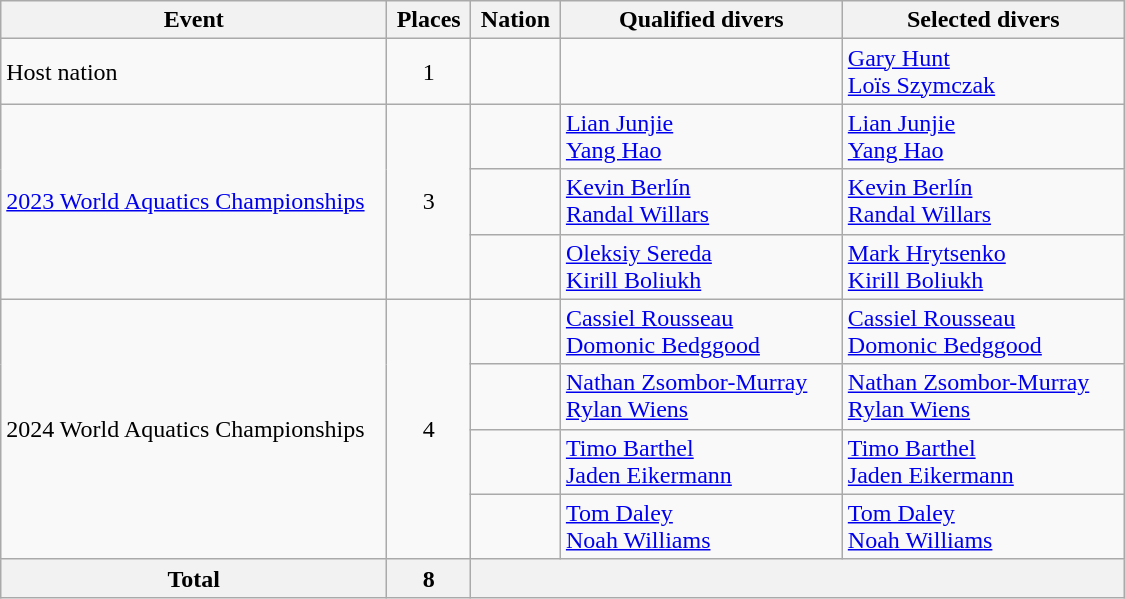<table class="wikitable" width=750>
<tr>
<th width=250>Event</th>
<th>Places</th>
<th>Nation</th>
<th>Qualified divers</th>
<th>Selected divers</th>
</tr>
<tr>
<td>Host nation</td>
<td align=center>1</td>
<td></td>
<td></td>
<td><a href='#'>Gary Hunt</a><br><a href='#'>Loïs Szymczak</a></td>
</tr>
<tr>
<td rowspan=3><a href='#'>2023 World Aquatics Championships</a></td>
<td rowspan=3 align=center>3</td>
<td></td>
<td><a href='#'>Lian Junjie</a><br><a href='#'>Yang Hao</a></td>
<td><a href='#'>Lian Junjie</a><br><a href='#'>Yang Hao</a></td>
</tr>
<tr>
<td></td>
<td><a href='#'>Kevin Berlín</a><br><a href='#'>Randal Willars</a></td>
<td><a href='#'>Kevin Berlín</a><br><a href='#'>Randal Willars</a></td>
</tr>
<tr>
<td></td>
<td><a href='#'>Oleksiy Sereda</a><br><a href='#'>Kirill Boliukh</a></td>
<td><a href='#'>Mark Hrytsenko</a><br><a href='#'>Kirill Boliukh</a></td>
</tr>
<tr>
<td rowspan=4>2024 World Aquatics Championships</td>
<td rowspan=4 align=center>4</td>
<td></td>
<td><a href='#'>Cassiel Rousseau</a><br><a href='#'>Domonic Bedggood</a></td>
<td><a href='#'>Cassiel Rousseau</a><br><a href='#'>Domonic Bedggood</a></td>
</tr>
<tr>
<td></td>
<td><a href='#'>Nathan Zsombor-Murray</a><br><a href='#'>Rylan Wiens</a></td>
<td><a href='#'>Nathan Zsombor-Murray</a><br><a href='#'>Rylan Wiens</a></td>
</tr>
<tr>
<td></td>
<td><a href='#'>Timo Barthel</a><br><a href='#'>Jaden Eikermann</a></td>
<td><a href='#'>Timo Barthel</a><br><a href='#'>Jaden Eikermann</a></td>
</tr>
<tr>
<td></td>
<td><a href='#'>Tom Daley</a><br><a href='#'>Noah Williams</a></td>
<td><a href='#'>Tom Daley</a><br><a href='#'>Noah Williams</a></td>
</tr>
<tr>
<th>Total</th>
<th>8</th>
<th colspan=3></th>
</tr>
</table>
